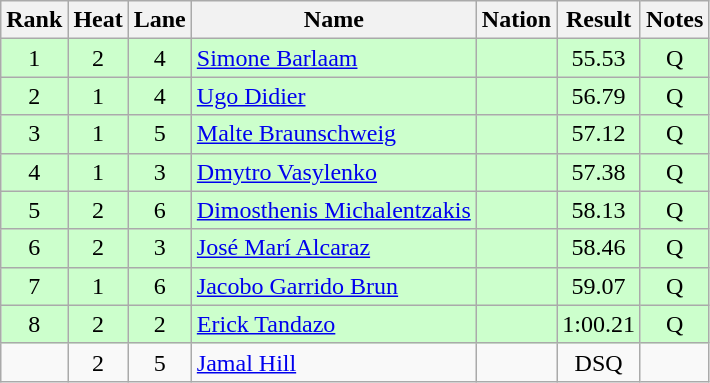<table class="wikitable sortable" style="text-align:center">
<tr>
<th>Rank</th>
<th>Heat</th>
<th>Lane</th>
<th>Name</th>
<th>Nation</th>
<th>Result</th>
<th>Notes</th>
</tr>
<tr bgcolor=ccffcc>
<td>1</td>
<td>2</td>
<td>4</td>
<td align="left"><a href='#'>Simone Barlaam</a></td>
<td align="left"></td>
<td>55.53</td>
<td>Q</td>
</tr>
<tr bgcolor=ccffcc>
<td>2</td>
<td>1</td>
<td>4</td>
<td align="left"><a href='#'>Ugo Didier</a></td>
<td align="left"></td>
<td>56.79</td>
<td>Q</td>
</tr>
<tr bgcolor=ccffcc>
<td>3</td>
<td>1</td>
<td>5</td>
<td align="left"><a href='#'>Malte Braunschweig</a></td>
<td align="left"></td>
<td>57.12</td>
<td>Q</td>
</tr>
<tr bgcolor=ccffcc>
<td>4</td>
<td>1</td>
<td>3</td>
<td align="left"><a href='#'>Dmytro Vasylenko</a></td>
<td align="left"></td>
<td>57.38</td>
<td>Q</td>
</tr>
<tr bgcolor=ccffcc>
<td>5</td>
<td>2</td>
<td>6</td>
<td align="left"><a href='#'>Dimosthenis Michalentzakis</a></td>
<td align="left"></td>
<td>58.13</td>
<td>Q</td>
</tr>
<tr bgcolor=ccffcc>
<td>6</td>
<td>2</td>
<td>3</td>
<td align="left"><a href='#'>José Marí Alcaraz</a></td>
<td align="left"></td>
<td>58.46</td>
<td>Q</td>
</tr>
<tr bgcolor=ccffcc>
<td>7</td>
<td>1</td>
<td>6</td>
<td align="left"><a href='#'>Jacobo Garrido Brun</a></td>
<td align="left"></td>
<td>59.07</td>
<td>Q</td>
</tr>
<tr bgcolor=ccffcc>
<td>8</td>
<td>2</td>
<td>2</td>
<td align="left"><a href='#'>Erick Tandazo</a></td>
<td align="left"></td>
<td>1:00.21</td>
<td>Q</td>
</tr>
<tr>
<td></td>
<td>2</td>
<td>5</td>
<td align="left"><a href='#'>Jamal Hill</a></td>
<td align="left"></td>
<td>DSQ</td>
<td></td>
</tr>
</table>
